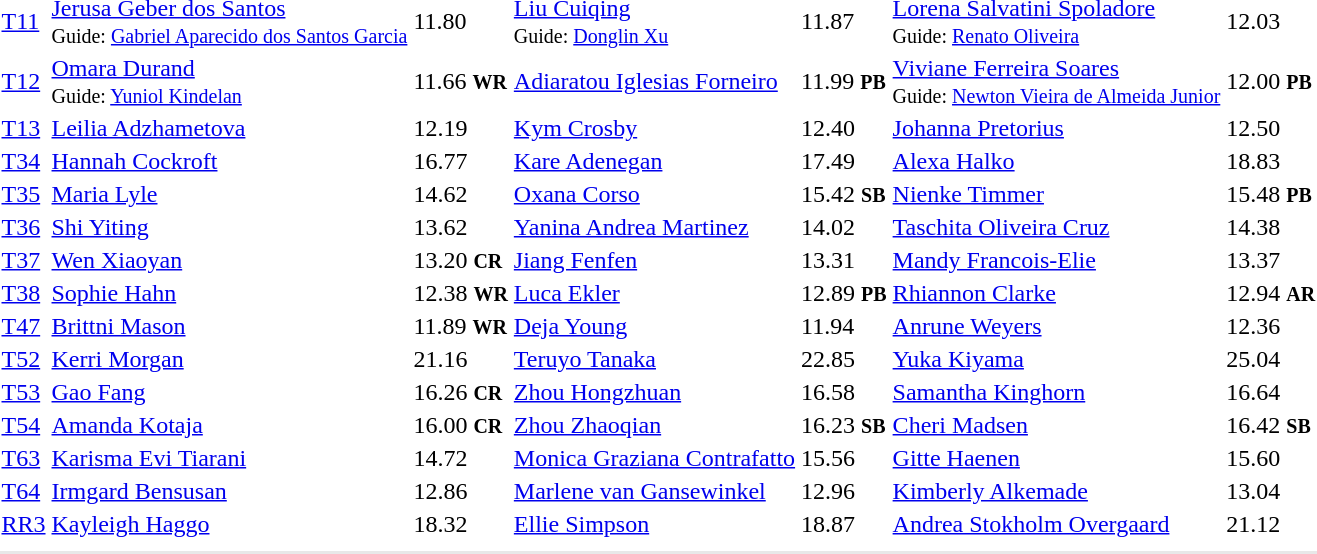<table>
<tr>
<td><a href='#'>T11</a></td>
<td><a href='#'>Jerusa Geber dos Santos</a><br><small>Guide: <a href='#'>Gabriel Aparecido dos Santos Garcia</a></small><br></td>
<td>11.80</td>
<td><a href='#'>Liu Cuiqing</a><br><small>Guide: <a href='#'>Donglin Xu</a></small><br></td>
<td>11.87</td>
<td><a href='#'>Lorena Salvatini Spoladore</a><br><small>Guide: <a href='#'>Renato Oliveira</a></small><br></td>
<td>12.03</td>
</tr>
<tr>
<td><a href='#'>T12</a></td>
<td><a href='#'>Omara Durand</a><br><small>Guide: <a href='#'>Yuniol Kindelan</a></small><br></td>
<td>11.66 <small><strong>WR</strong></small></td>
<td><a href='#'>Adiaratou Iglesias Forneiro</a><br></td>
<td>11.99 <small><strong>PB</strong></small></td>
<td><a href='#'>Viviane Ferreira Soares</a><br><small>Guide: <a href='#'>Newton Vieira de Almeida Junior </a></small><br></td>
<td>12.00 <small><strong>PB</strong></small></td>
</tr>
<tr>
<td><a href='#'>T13</a></td>
<td><a href='#'>Leilia Adzhametova</a><br></td>
<td>12.19</td>
<td><a href='#'>Kym Crosby</a><br></td>
<td>12.40</td>
<td><a href='#'>Johanna Pretorius</a><br></td>
<td>12.50</td>
</tr>
<tr>
<td><a href='#'>T34</a></td>
<td><a href='#'>Hannah Cockroft</a><br></td>
<td>16.77</td>
<td><a href='#'>Kare Adenegan</a><br></td>
<td>17.49</td>
<td><a href='#'>Alexa Halko</a><br></td>
<td>18.83</td>
</tr>
<tr>
<td><a href='#'>T35</a></td>
<td><a href='#'>Maria Lyle</a><br></td>
<td>14.62</td>
<td><a href='#'>Oxana Corso</a><br></td>
<td>15.42 <small><strong>SB</strong></small></td>
<td><a href='#'>Nienke Timmer</a><br></td>
<td>15.48 <small><strong>PB</strong></small></td>
</tr>
<tr>
<td><a href='#'>T36</a></td>
<td><a href='#'>Shi Yiting</a><br></td>
<td>13.62</td>
<td><a href='#'>Yanina Andrea Martinez</a><br></td>
<td>14.02</td>
<td><a href='#'>Taschita Oliveira Cruz</a><br></td>
<td>14.38</td>
</tr>
<tr>
<td><a href='#'>T37</a></td>
<td><a href='#'>Wen Xiaoyan</a><br></td>
<td>13.20 <small><strong>CR</strong></small></td>
<td><a href='#'>Jiang Fenfen</a><br></td>
<td>13.31</td>
<td><a href='#'>Mandy Francois-Elie</a><br></td>
<td>13.37</td>
</tr>
<tr>
<td><a href='#'>T38</a></td>
<td><a href='#'>Sophie Hahn</a><br></td>
<td>12.38 <small><strong>WR</strong></small></td>
<td><a href='#'>Luca Ekler</a><br></td>
<td>12.89 <small><strong>PB</strong></small></td>
<td><a href='#'>Rhiannon Clarke</a><br></td>
<td>12.94 <small><strong>AR</strong></small></td>
</tr>
<tr>
<td><a href='#'>T47</a></td>
<td><a href='#'>Brittni Mason</a><br></td>
<td>11.89 <small><strong>WR</strong></small></td>
<td><a href='#'>Deja Young</a><br></td>
<td>11.94</td>
<td><a href='#'>Anrune Weyers</a><br></td>
<td>12.36</td>
</tr>
<tr>
<td><a href='#'>T52</a></td>
<td><a href='#'>Kerri Morgan</a><br></td>
<td>21.16</td>
<td><a href='#'>Teruyo Tanaka</a><br></td>
<td>22.85</td>
<td><a href='#'>Yuka Kiyama</a><br></td>
<td>25.04</td>
</tr>
<tr>
<td><a href='#'>T53</a></td>
<td><a href='#'>Gao Fang</a><br></td>
<td>16.26 <small><strong>CR</strong></small></td>
<td><a href='#'>Zhou Hongzhuan</a><br></td>
<td>16.58</td>
<td><a href='#'>Samantha Kinghorn</a><br></td>
<td>16.64</td>
</tr>
<tr>
<td><a href='#'>T54</a></td>
<td><a href='#'>Amanda Kotaja</a><br></td>
<td>16.00 <small><strong>CR</strong></small></td>
<td><a href='#'>Zhou Zhaoqian</a><br></td>
<td>16.23 <small><strong>SB</strong></small></td>
<td><a href='#'>Cheri Madsen</a><br></td>
<td>16.42 <small><strong>SB</strong></small></td>
</tr>
<tr>
<td><a href='#'>T63</a></td>
<td><a href='#'>Karisma Evi Tiarani</a><br></td>
<td>14.72</td>
<td><a href='#'>Monica Graziana Contrafatto</a><br></td>
<td>15.56</td>
<td><a href='#'>Gitte Haenen</a><br></td>
<td>15.60</td>
</tr>
<tr>
<td><a href='#'>T64</a></td>
<td><a href='#'>Irmgard Bensusan</a><br></td>
<td>12.86</td>
<td><a href='#'>Marlene van Gansewinkel</a><br></td>
<td>12.96</td>
<td><a href='#'>Kimberly Alkemade</a><br></td>
<td>13.04</td>
</tr>
<tr>
<td><a href='#'>RR3</a></td>
<td><a href='#'>Kayleigh Haggo</a><br></td>
<td>18.32</td>
<td><a href='#'>Ellie Simpson</a><br></td>
<td>18.87</td>
<td><a href='#'>Andrea Stokholm Overgaard</a><br></td>
<td>21.12</td>
</tr>
<tr>
<td colspan=7></td>
</tr>
<tr>
</tr>
<tr bgcolor= e8e8e8>
<td colspan=7></td>
</tr>
</table>
